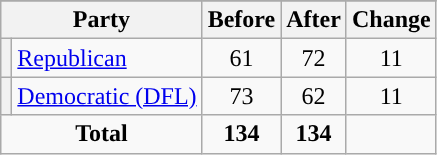<table class="wikitable" style="text-align:center;">
<tr>
</tr>
<tr>
<th colspan=2>Party</th>
<th>Before</th>
<th>After</th>
<th>Change</th>
</tr>
<tr>
<th style="background-color:"></th>
<td style="text-align:left;"><a href='#'>Republican</a></td>
<td>61</td>
<td>72</td>
<td> 11</td>
</tr>
<tr>
<th style="background-color:"></th>
<td style="text-align:left;"><a href='#'>Democratic (DFL)</a></td>
<td>73</td>
<td>62</td>
<td> 11</td>
</tr>
<tr>
<td colspan=2><strong>Total</strong></td>
<td><strong>134</strong></td>
<td><strong>134</strong></td>
<td></td>
</tr>
</table>
